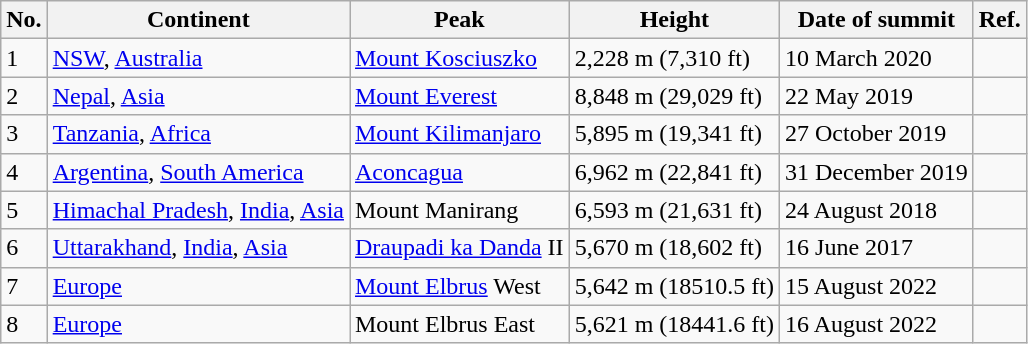<table class="wikitable sortable">
<tr>
<th>No.</th>
<th>Continent</th>
<th>Peak</th>
<th>Height</th>
<th>Date of summit</th>
<th>Ref.</th>
</tr>
<tr>
<td>1</td>
<td><a href='#'>NSW</a>, <a href='#'>Australia</a></td>
<td><a href='#'>Mount Kosciuszko</a></td>
<td>2,228 m (7,310 ft)</td>
<td>10 March 2020</td>
<td></td>
</tr>
<tr>
<td>2</td>
<td><a href='#'>Nepal</a>, <a href='#'>Asia</a></td>
<td><a href='#'>Mount Everest</a></td>
<td>8,848 m (29,029 ft)</td>
<td>22 May 2019</td>
<td></td>
</tr>
<tr>
<td>3</td>
<td><a href='#'>Tanzania</a>, <a href='#'>Africa</a></td>
<td><a href='#'>Mount Kilimanjaro</a></td>
<td>5,895 m (19,341 ft)</td>
<td>27 October 2019</td>
<td></td>
</tr>
<tr>
<td>4</td>
<td><a href='#'>Argentina</a>, <a href='#'>South America</a></td>
<td><a href='#'>Aconcagua</a></td>
<td>6,962 m (22,841 ft)</td>
<td>31 December 2019</td>
<td></td>
</tr>
<tr>
<td>5</td>
<td><a href='#'>Himachal Pradesh</a>, <a href='#'>India</a>, <a href='#'>Asia</a></td>
<td>Mount Manirang</td>
<td>6,593 m (21,631 ft)</td>
<td>24 August 2018</td>
<td></td>
</tr>
<tr>
<td>6</td>
<td><a href='#'>Uttarakhand</a>, <a href='#'>India</a>, <a href='#'>Asia</a></td>
<td><a href='#'>Draupadi ka Danda</a> II</td>
<td>5,670 m (18,602 ft)</td>
<td>16 June 2017</td>
<td></td>
</tr>
<tr>
<td>7</td>
<td><a href='#'>Europe</a></td>
<td><a href='#'>Mount Elbrus</a> West</td>
<td>5,642 m (18510.5 ft)</td>
<td>15 August 2022</td>
<td></td>
</tr>
<tr>
<td>8</td>
<td><a href='#'>Europe</a></td>
<td>Mount Elbrus East</td>
<td>5,621 m (18441.6 ft)</td>
<td>16 August 2022</td>
<td></td>
</tr>
</table>
